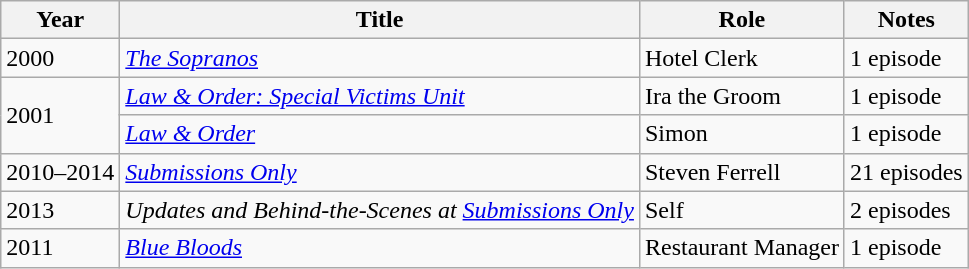<table class="wikitable">
<tr>
<th>Year</th>
<th>Title</th>
<th>Role</th>
<th>Notes</th>
</tr>
<tr>
<td>2000</td>
<td><em><a href='#'>The Sopranos</a></em></td>
<td>Hotel Clerk</td>
<td>1 episode</td>
</tr>
<tr>
<td rowspan="2">2001</td>
<td><em><a href='#'>Law & Order: Special Victims Unit</a></em></td>
<td>Ira the Groom</td>
<td>1 episode</td>
</tr>
<tr>
<td><em><a href='#'>Law & Order</a></em></td>
<td>Simon</td>
<td>1 episode</td>
</tr>
<tr>
<td>2010–2014</td>
<td><em><a href='#'>Submissions Only</a></em></td>
<td>Steven Ferrell</td>
<td>21 episodes</td>
</tr>
<tr>
<td>2013</td>
<td><em>Updates and Behind-the-Scenes at <a href='#'>Submissions Only</a></em></td>
<td>Self</td>
<td>2 episodes</td>
</tr>
<tr>
<td>2011</td>
<td><em><a href='#'>Blue Bloods</a></em></td>
<td>Restaurant Manager</td>
<td>1 episode</td>
</tr>
</table>
